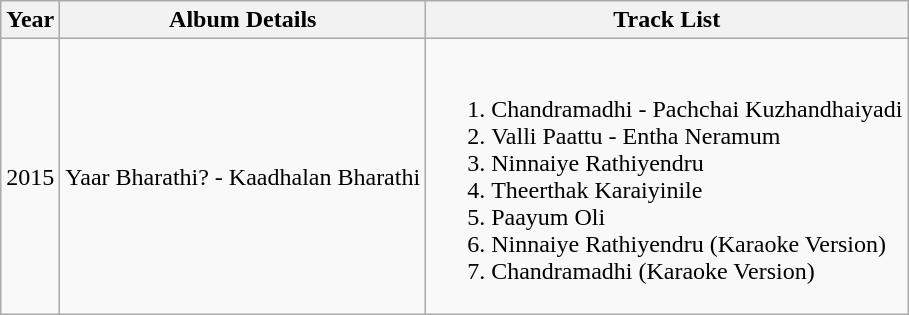<table class="wikitable">
<tr>
<th>Year</th>
<th>Album Details</th>
<th>Track List</th>
</tr>
<tr>
<td>2015</td>
<td>Yaar Bharathi? - Kaadhalan Bharathi</td>
<td><br><ol><li>Chandramadhi - Pachchai Kuzhandhaiyadi</li><li>Valli Paattu - Entha Neramum</li><li>Ninnaiye Rathiyendru</li><li>Theerthak Karaiyinile</li><li>Paayum Oli</li><li>Ninnaiye Rathiyendru (Karaoke Version)</li><li>Chandramadhi (Karaoke Version)</li></ol></td>
</tr>
</table>
